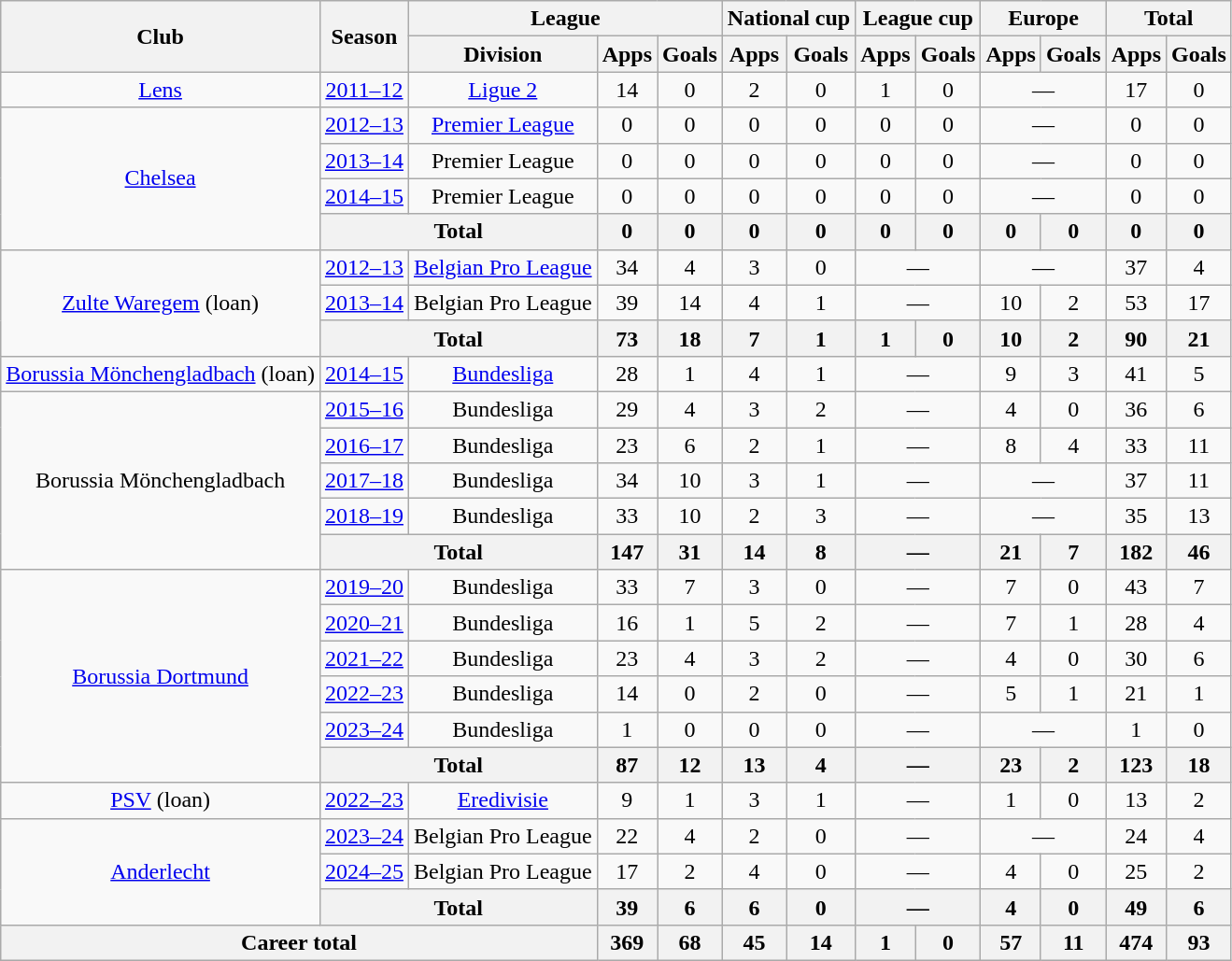<table class="wikitable" style="text-align: center;">
<tr>
<th rowspan=2>Club</th>
<th rowspan=2>Season</th>
<th colspan="3">League</th>
<th colspan="2">National cup</th>
<th colspan="2">League cup</th>
<th colspan="2">Europe</th>
<th colspan="2">Total</th>
</tr>
<tr>
<th>Division</th>
<th>Apps</th>
<th>Goals</th>
<th>Apps</th>
<th>Goals</th>
<th>Apps</th>
<th>Goals</th>
<th>Apps</th>
<th>Goals</th>
<th>Apps</th>
<th>Goals</th>
</tr>
<tr>
<td valign="center"><a href='#'>Lens</a></td>
<td><a href='#'>2011–12</a></td>
<td><a href='#'>Ligue 2</a></td>
<td>14</td>
<td>0</td>
<td>2</td>
<td>0</td>
<td>1</td>
<td>0</td>
<td colspan="2">—</td>
<td>17</td>
<td>0</td>
</tr>
<tr>
<td rowspan="4"><a href='#'>Chelsea</a></td>
<td><a href='#'>2012–13</a></td>
<td><a href='#'>Premier League</a></td>
<td>0</td>
<td>0</td>
<td>0</td>
<td>0</td>
<td>0</td>
<td>0</td>
<td colspan="2">—</td>
<td>0</td>
<td>0</td>
</tr>
<tr>
<td><a href='#'>2013–14</a></td>
<td>Premier League</td>
<td>0</td>
<td>0</td>
<td>0</td>
<td>0</td>
<td>0</td>
<td>0</td>
<td colspan="2">—</td>
<td>0</td>
<td>0</td>
</tr>
<tr>
<td><a href='#'>2014–15</a></td>
<td>Premier League</td>
<td>0</td>
<td>0</td>
<td>0</td>
<td>0</td>
<td>0</td>
<td>0</td>
<td colspan="2">—</td>
<td>0</td>
<td>0</td>
</tr>
<tr>
<th colspan="2">Total</th>
<th>0</th>
<th>0</th>
<th>0</th>
<th>0</th>
<th>0</th>
<th>0</th>
<th>0</th>
<th>0</th>
<th>0</th>
<th>0</th>
</tr>
<tr>
<td rowspan="3"><a href='#'>Zulte Waregem</a> (loan)</td>
<td><a href='#'>2012–13</a></td>
<td><a href='#'>Belgian Pro League</a></td>
<td>34</td>
<td>4</td>
<td>3</td>
<td>0</td>
<td colspan="2">—</td>
<td colspan="2">—</td>
<td>37</td>
<td>4</td>
</tr>
<tr>
<td><a href='#'>2013–14</a></td>
<td>Belgian Pro League</td>
<td>39</td>
<td>14</td>
<td>4</td>
<td>1</td>
<td colspan="2">—</td>
<td>10</td>
<td>2</td>
<td>53</td>
<td>17</td>
</tr>
<tr>
<th colspan="2">Total</th>
<th>73</th>
<th>18</th>
<th>7</th>
<th>1</th>
<th>1</th>
<th>0</th>
<th>10</th>
<th>2</th>
<th>90</th>
<th>21</th>
</tr>
<tr>
<td><a href='#'>Borussia Mönchengladbach</a> (loan)</td>
<td><a href='#'>2014–15</a></td>
<td><a href='#'>Bundesliga</a></td>
<td>28</td>
<td>1</td>
<td>4</td>
<td>1</td>
<td colspan="2">—</td>
<td>9</td>
<td>3</td>
<td>41</td>
<td>5</td>
</tr>
<tr>
<td rowspan="5">Borussia Mönchengladbach</td>
<td><a href='#'>2015–16</a></td>
<td>Bundesliga</td>
<td>29</td>
<td>4</td>
<td>3</td>
<td>2</td>
<td colspan="2">—</td>
<td>4</td>
<td>0</td>
<td>36</td>
<td>6</td>
</tr>
<tr>
<td><a href='#'>2016–17</a></td>
<td>Bundesliga</td>
<td>23</td>
<td>6</td>
<td>2</td>
<td>1</td>
<td colspan="2">—</td>
<td>8</td>
<td>4</td>
<td>33</td>
<td>11</td>
</tr>
<tr>
<td><a href='#'>2017–18</a></td>
<td>Bundesliga</td>
<td>34</td>
<td>10</td>
<td>3</td>
<td>1</td>
<td colspan="2">—</td>
<td colspan="2">—</td>
<td>37</td>
<td>11</td>
</tr>
<tr>
<td><a href='#'>2018–19</a></td>
<td>Bundesliga</td>
<td>33</td>
<td>10</td>
<td>2</td>
<td>3</td>
<td colspan="2">—</td>
<td colspan="2">—</td>
<td>35</td>
<td>13</td>
</tr>
<tr>
<th colspan="2">Total</th>
<th>147</th>
<th>31</th>
<th>14</th>
<th>8</th>
<th colspan="2">—</th>
<th>21</th>
<th>7</th>
<th>182</th>
<th>46</th>
</tr>
<tr>
<td rowspan="6"><a href='#'>Borussia Dortmund</a></td>
<td><a href='#'>2019–20</a></td>
<td>Bundesliga</td>
<td>33</td>
<td>7</td>
<td>3</td>
<td>0</td>
<td colspan="2">—</td>
<td>7</td>
<td>0</td>
<td>43</td>
<td>7</td>
</tr>
<tr>
<td><a href='#'>2020–21</a></td>
<td>Bundesliga</td>
<td>16</td>
<td>1</td>
<td>5</td>
<td>2</td>
<td colspan="2">—</td>
<td>7</td>
<td>1</td>
<td>28</td>
<td>4</td>
</tr>
<tr>
<td><a href='#'>2021–22</a></td>
<td>Bundesliga</td>
<td>23</td>
<td>4</td>
<td>3</td>
<td>2</td>
<td colspan="2">—</td>
<td>4</td>
<td>0</td>
<td>30</td>
<td>6</td>
</tr>
<tr>
<td><a href='#'>2022–23</a></td>
<td>Bundesliga</td>
<td>14</td>
<td>0</td>
<td>2</td>
<td>0</td>
<td colspan="2">—</td>
<td>5</td>
<td>1</td>
<td>21</td>
<td>1</td>
</tr>
<tr>
<td><a href='#'>2023–24</a></td>
<td>Bundesliga</td>
<td>1</td>
<td>0</td>
<td>0</td>
<td>0</td>
<td colspan="2">—</td>
<td colspan="2">—</td>
<td>1</td>
<td>0</td>
</tr>
<tr>
<th colspan="2">Total</th>
<th>87</th>
<th>12</th>
<th>13</th>
<th>4</th>
<th colspan="2">—</th>
<th>23</th>
<th>2</th>
<th>123</th>
<th>18</th>
</tr>
<tr>
<td><a href='#'>PSV</a> (loan)</td>
<td><a href='#'>2022–23</a></td>
<td><a href='#'>Eredivisie</a></td>
<td>9</td>
<td>1</td>
<td>3</td>
<td>1</td>
<td colspan="2">—</td>
<td>1</td>
<td>0</td>
<td>13</td>
<td>2</td>
</tr>
<tr>
<td rowspan="3"><a href='#'>Anderlecht</a></td>
<td><a href='#'>2023–24</a></td>
<td>Belgian Pro League</td>
<td>22</td>
<td>4</td>
<td>2</td>
<td>0</td>
<td colspan="2">—</td>
<td colspan="2">—</td>
<td>24</td>
<td>4</td>
</tr>
<tr>
<td><a href='#'>2024–25</a></td>
<td>Belgian Pro League</td>
<td>17</td>
<td>2</td>
<td>4</td>
<td>0</td>
<td colspan="2">—</td>
<td>4</td>
<td>0</td>
<td>25</td>
<td>2</td>
</tr>
<tr>
<th colspan="2">Total</th>
<th>39</th>
<th>6</th>
<th>6</th>
<th>0</th>
<th colspan="2">—</th>
<th>4</th>
<th>0</th>
<th>49</th>
<th>6</th>
</tr>
<tr>
<th colspan="3">Career total</th>
<th>369</th>
<th>68</th>
<th>45</th>
<th>14</th>
<th>1</th>
<th>0</th>
<th>57</th>
<th>11</th>
<th>474</th>
<th>93</th>
</tr>
</table>
